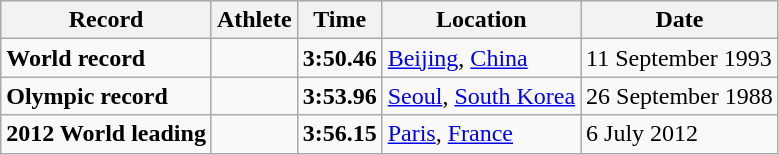<table class="wikitable">
<tr>
<th>Record</th>
<th>Athlete</th>
<th>Time</th>
<th>Location</th>
<th>Date</th>
</tr>
<tr>
<td><strong>World record</strong></td>
<td></td>
<td><strong>3:50.46</strong></td>
<td><a href='#'>Beijing</a>, <a href='#'>China</a></td>
<td>11 September 1993</td>
</tr>
<tr>
<td><strong>Olympic record</strong></td>
<td></td>
<td><strong>3:53.96</strong></td>
<td><a href='#'>Seoul</a>, <a href='#'>South Korea</a></td>
<td>26 September 1988</td>
</tr>
<tr>
<td><strong>2012 World leading</strong></td>
<td></td>
<td><strong>3:56.15</strong></td>
<td><a href='#'>Paris</a>, <a href='#'>France</a></td>
<td>6 July 2012</td>
</tr>
</table>
